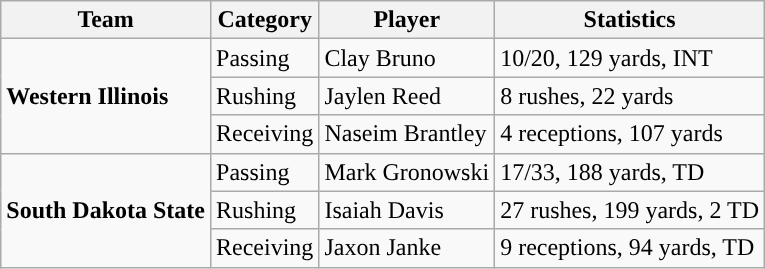<table class="wikitable" style="float: left;">
<tr>
<th>Team</th>
<th>Category</th>
<th>Player</th>
<th>Statistics</th>
</tr>
<tr>
<td rowspan=3><strong>Western Illinois</strong></td>
<td>Passing</td>
<td>Clay Bruno</td>
<td>10/20, 129 yards, INT</td>
</tr>
<tr>
<td>Rushing</td>
<td>Jaylen Reed</td>
<td>8 rushes, 22 yards</td>
</tr>
<tr>
<td>Receiving</td>
<td>Naseim Brantley</td>
<td>4 receptions, 107 yards</td>
</tr>
<tr>
<td rowspan=3><strong>South Dakota State</strong></td>
<td>Passing</td>
<td>Mark Gronowski</td>
<td>17/33, 188 yards, TD</td>
</tr>
<tr>
<td>Rushing</td>
<td>Isaiah Davis</td>
<td>27 rushes, 199 yards, 2 TD</td>
</tr>
<tr>
<td>Receiving</td>
<td>Jaxon Janke</td>
<td>9 receptions, 94 yards, TD</td>
</tr>
</table>
